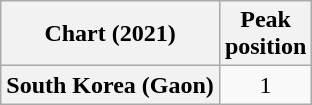<table class="wikitable plainrowheaders" style="text-align:center">
<tr>
<th scope="col">Chart (2021)</th>
<th scope="col">Peak<br>position</th>
</tr>
<tr>
<th scope="row">South Korea (Gaon)</th>
<td>1</td>
</tr>
</table>
